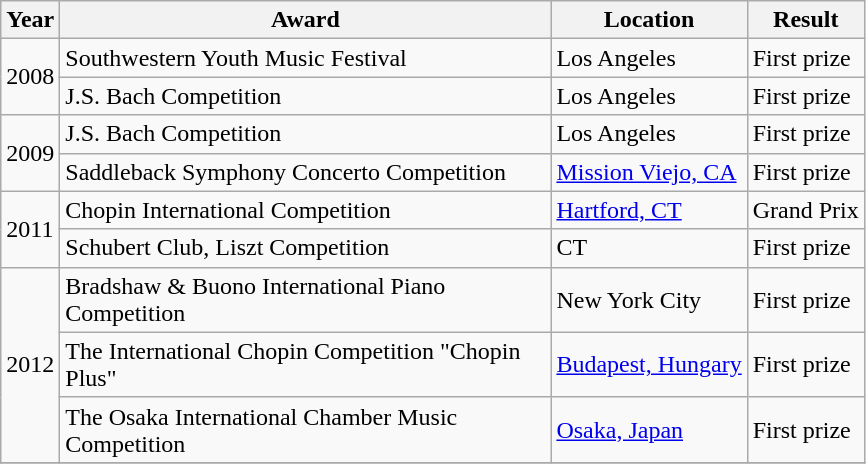<table class="wikitable sortable">
<tr>
<th>Year</th>
<th style="width:20em;">Award</th>
<th>Location</th>
<th>Result</th>
</tr>
<tr>
<td rowspan=2>2008</td>
<td>Southwestern Youth Music Festival</td>
<td>Los Angeles</td>
<td>First prize</td>
</tr>
<tr>
<td>J.S. Bach Competition</td>
<td>Los Angeles</td>
<td>First prize</td>
</tr>
<tr>
<td rowspan=2>2009</td>
<td>J.S. Bach Competition</td>
<td>Los Angeles</td>
<td>First prize</td>
</tr>
<tr>
<td>Saddleback Symphony Concerto Competition</td>
<td><a href='#'>Mission Viejo, CA</a></td>
<td>First prize</td>
</tr>
<tr>
<td rowspan=2>2011</td>
<td>Chopin International Competition</td>
<td><a href='#'>Hartford, CT</a></td>
<td>Grand Prix</td>
</tr>
<tr>
<td>Schubert Club, Liszt Competition</td>
<td>CT</td>
<td>First prize</td>
</tr>
<tr>
<td rowspan=3>2012</td>
<td>Bradshaw & Buono International Piano Competition</td>
<td>New York City</td>
<td>First prize</td>
</tr>
<tr>
<td>The International Chopin Competition "Chopin Plus"</td>
<td><a href='#'>Budapest, Hungary</a></td>
<td>First prize</td>
</tr>
<tr>
<td>The Osaka International Chamber Music Competition</td>
<td><a href='#'>Osaka, Japan</a></td>
<td>First prize</td>
</tr>
<tr>
</tr>
</table>
